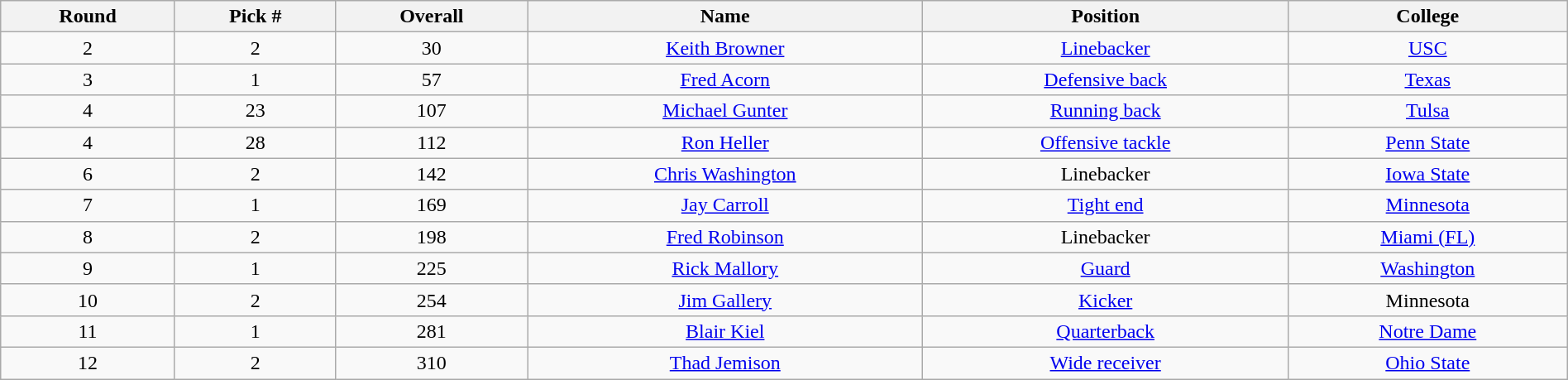<table class="wikitable sortable sortable" style="width: 100%; text-align:center">
<tr>
<th>Round</th>
<th>Pick #</th>
<th>Overall</th>
<th>Name</th>
<th>Position</th>
<th>College</th>
</tr>
<tr>
<td>2</td>
<td>2</td>
<td>30</td>
<td><a href='#'>Keith Browner</a></td>
<td><a href='#'>Linebacker</a></td>
<td><a href='#'>USC</a></td>
</tr>
<tr>
<td>3</td>
<td>1</td>
<td>57</td>
<td><a href='#'>Fred Acorn</a></td>
<td><a href='#'>Defensive back</a></td>
<td><a href='#'>Texas</a></td>
</tr>
<tr>
<td>4</td>
<td>23</td>
<td>107</td>
<td><a href='#'>Michael Gunter</a></td>
<td><a href='#'>Running back</a></td>
<td><a href='#'>Tulsa</a></td>
</tr>
<tr>
<td>4</td>
<td>28</td>
<td>112</td>
<td><a href='#'>Ron Heller</a></td>
<td><a href='#'>Offensive tackle</a></td>
<td><a href='#'>Penn State</a></td>
</tr>
<tr>
<td>6</td>
<td>2</td>
<td>142</td>
<td><a href='#'>Chris Washington</a></td>
<td>Linebacker</td>
<td><a href='#'>Iowa State</a></td>
</tr>
<tr>
<td>7</td>
<td>1</td>
<td>169</td>
<td><a href='#'>Jay Carroll</a></td>
<td><a href='#'>Tight end</a></td>
<td><a href='#'>Minnesota</a></td>
</tr>
<tr>
<td>8</td>
<td>2</td>
<td>198</td>
<td><a href='#'>Fred Robinson</a></td>
<td>Linebacker</td>
<td><a href='#'>Miami (FL)</a></td>
</tr>
<tr>
<td>9</td>
<td>1</td>
<td>225</td>
<td><a href='#'>Rick Mallory</a></td>
<td><a href='#'>Guard</a></td>
<td><a href='#'>Washington</a></td>
</tr>
<tr>
<td>10</td>
<td>2</td>
<td>254</td>
<td><a href='#'>Jim Gallery</a></td>
<td><a href='#'>Kicker</a></td>
<td>Minnesota</td>
</tr>
<tr>
<td>11</td>
<td>1</td>
<td>281</td>
<td><a href='#'>Blair Kiel</a></td>
<td><a href='#'>Quarterback</a></td>
<td><a href='#'>Notre Dame</a></td>
</tr>
<tr>
<td>12</td>
<td>2</td>
<td>310</td>
<td><a href='#'>Thad Jemison</a></td>
<td><a href='#'>Wide receiver</a></td>
<td><a href='#'>Ohio State</a></td>
</tr>
</table>
